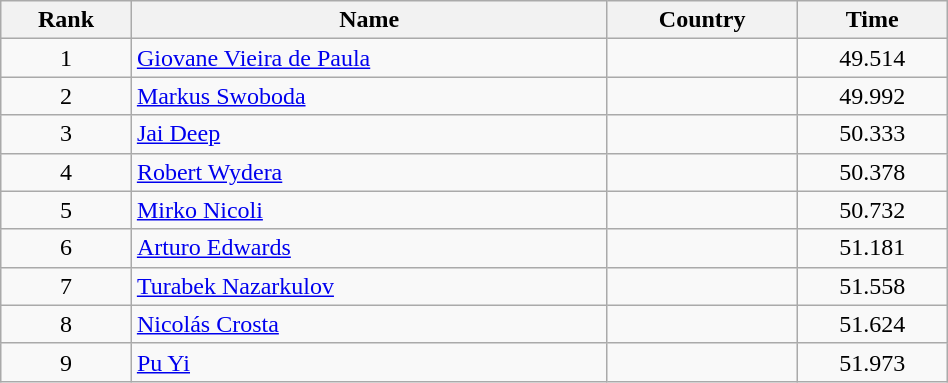<table class="wikitable" style="text-align:center;width: 50%">
<tr>
<th>Rank</th>
<th>Name</th>
<th>Country</th>
<th>Time</th>
</tr>
<tr>
<td>1</td>
<td align="left"><a href='#'>Giovane Vieira de Paula</a></td>
<td align="left"></td>
<td>49.514</td>
</tr>
<tr>
<td>2</td>
<td align="left"><a href='#'>Markus Swoboda</a></td>
<td align="left"></td>
<td>49.992</td>
</tr>
<tr>
<td>3</td>
<td align="left"><a href='#'>Jai Deep</a></td>
<td align="left"></td>
<td>50.333</td>
</tr>
<tr>
<td>4</td>
<td align="left"><a href='#'>Robert Wydera</a></td>
<td align="left"></td>
<td>50.378</td>
</tr>
<tr>
<td>5</td>
<td align="left"><a href='#'>Mirko Nicoli</a></td>
<td align="left"></td>
<td>50.732</td>
</tr>
<tr>
<td>6</td>
<td align="left"><a href='#'>Arturo Edwards</a></td>
<td align="left"></td>
<td>51.181</td>
</tr>
<tr>
<td>7</td>
<td align="left"><a href='#'>Turabek Nazarkulov</a></td>
<td align="left"></td>
<td>51.558</td>
</tr>
<tr>
<td>8</td>
<td align="left"><a href='#'>Nicolás Crosta</a></td>
<td align="left"></td>
<td>51.624</td>
</tr>
<tr>
<td>9</td>
<td align="left"><a href='#'>Pu Yi</a></td>
<td align="left"></td>
<td>51.973</td>
</tr>
</table>
